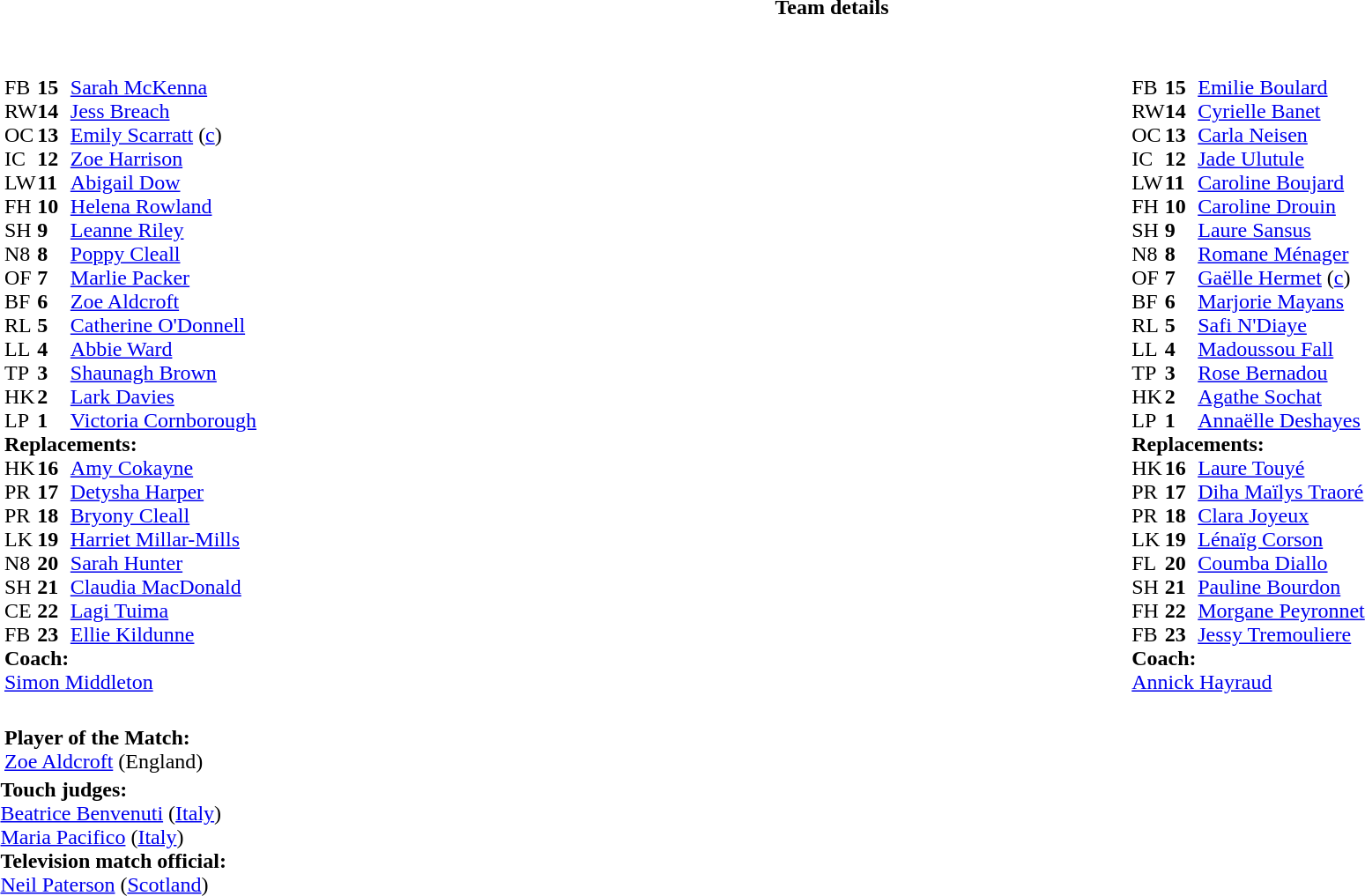<table border="0" style="width:100%" class="collapsible collapsed">
<tr>
<th>Team details</th>
</tr>
<tr>
<td><br><table style="width:100%">
<tr>
<td style="vertical-align:top;width:50%"><br><table cellspacing="0" cellpadding="0">
<tr>
<th width="25"></th>
<th width="25"></th>
</tr>
<tr>
<td style="vertical-align:top;width:0%"></td>
</tr>
<tr>
<td>FB</td>
<td><strong>15</strong></td>
<td><a href='#'>Sarah McKenna</a></td>
<td></td>
<td></td>
</tr>
<tr>
<td>RW</td>
<td><strong>14</strong></td>
<td><a href='#'>Jess Breach</a></td>
</tr>
<tr>
<td>OC</td>
<td><strong>13</strong></td>
<td><a href='#'>Emily Scarratt</a> (<a href='#'>c</a>)</td>
<td></td>
<td colspan=2></td>
</tr>
<tr>
<td>IC</td>
<td><strong>12</strong></td>
<td><a href='#'>Zoe Harrison</a></td>
</tr>
<tr>
<td>LW</td>
<td><strong>11</strong></td>
<td><a href='#'>Abigail Dow</a></td>
</tr>
<tr>
<td>FH</td>
<td><strong>10</strong></td>
<td><a href='#'>Helena Rowland</a></td>
</tr>
<tr>
<td>SH</td>
<td><strong>9</strong></td>
<td><a href='#'>Leanne Riley</a></td>
</tr>
<tr>
<td>N8</td>
<td><strong>8</strong></td>
<td><a href='#'>Poppy Cleall</a></td>
<td></td>
<td></td>
</tr>
<tr>
<td>OF</td>
<td><strong>7</strong></td>
<td><a href='#'>Marlie Packer</a></td>
</tr>
<tr>
<td>BF</td>
<td><strong>6</strong></td>
<td><a href='#'>Zoe Aldcroft</a></td>
</tr>
<tr>
<td>RL</td>
<td><strong>5</strong></td>
<td><a href='#'>Catherine O'Donnell</a></td>
</tr>
<tr>
<td>LL</td>
<td><strong>4</strong></td>
<td><a href='#'>Abbie Ward</a></td>
<td></td>
<td></td>
</tr>
<tr>
<td>TP</td>
<td><strong>3</strong></td>
<td><a href='#'>Shaunagh Brown</a></td>
<td></td>
<td></td>
</tr>
<tr>
<td>HK</td>
<td><strong>2</strong></td>
<td><a href='#'>Lark Davies</a></td>
<td></td>
<td></td>
</tr>
<tr>
<td>LP</td>
<td><strong>1</strong></td>
<td><a href='#'>Victoria Cornborough</a></td>
<td></td>
<td></td>
</tr>
<tr>
<td colspan=3><strong>Replacements:</strong></td>
</tr>
<tr>
<td>HK</td>
<td><strong>16</strong></td>
<td><a href='#'>Amy Cokayne</a></td>
<td></td>
<td></td>
</tr>
<tr>
<td>PR</td>
<td><strong>17</strong></td>
<td><a href='#'>Detysha Harper</a></td>
<td></td>
<td></td>
</tr>
<tr>
<td>PR</td>
<td><strong>18</strong></td>
<td><a href='#'>Bryony Cleall</a></td>
<td></td>
<td></td>
</tr>
<tr>
<td>LK</td>
<td><strong>19</strong></td>
<td><a href='#'>Harriet Millar-Mills</a></td>
<td></td>
<td></td>
</tr>
<tr>
<td>N8</td>
<td><strong>20</strong></td>
<td><a href='#'>Sarah Hunter</a></td>
<td></td>
<td></td>
</tr>
<tr>
<td>SH</td>
<td><strong>21</strong></td>
<td><a href='#'>Claudia MacDonald</a></td>
</tr>
<tr>
<td>CE</td>
<td><strong>22</strong></td>
<td><a href='#'>Lagi Tuima</a></td>
<td></td>
<td></td>
<td></td>
</tr>
<tr>
<td>FB</td>
<td><strong>23</strong></td>
<td><a href='#'>Ellie Kildunne</a></td>
<td></td>
<td></td>
</tr>
<tr>
<td colspan=3><strong>Coach:</strong></td>
</tr>
<tr>
<td colspan="4"><a href='#'>Simon Middleton</a></td>
</tr>
</table>
</td>
<td style="vertical-align:top"></td>
<td style="vertical-align:top; width:50%"><br><table cellspacing="0" cellpadding="0" style="margin:auto">
<tr>
<th width="25"></th>
<th width="25"></th>
</tr>
<tr>
<td>FB</td>
<td><strong>15</strong></td>
<td><a href='#'>Emilie Boulard</a></td>
</tr>
<tr>
<td>RW</td>
<td><strong>14</strong></td>
<td><a href='#'>Cyrielle Banet</a></td>
<td></td>
<td></td>
</tr>
<tr>
<td>OC</td>
<td><strong>13</strong></td>
<td><a href='#'>Carla Neisen</a></td>
</tr>
<tr>
<td>IC</td>
<td><strong>12</strong></td>
<td><a href='#'>Jade Ulutule</a></td>
</tr>
<tr>
<td>LW</td>
<td><strong>11</strong></td>
<td><a href='#'>Caroline Boujard</a></td>
</tr>
<tr>
<td>FH</td>
<td><strong>10</strong></td>
<td><a href='#'>Caroline Drouin</a></td>
</tr>
<tr>
<td>SH</td>
<td><strong>9</strong></td>
<td><a href='#'>Laure Sansus</a></td>
<td></td>
<td></td>
</tr>
<tr>
<td>N8</td>
<td><strong>8</strong></td>
<td><a href='#'>Romane Ménager</a></td>
</tr>
<tr>
<td>OF</td>
<td><strong>7</strong></td>
<td><a href='#'>Gaëlle Hermet</a> (<a href='#'>c</a>)</td>
</tr>
<tr>
<td>BF</td>
<td><strong>6</strong></td>
<td><a href='#'>Marjorie Mayans</a></td>
</tr>
<tr>
<td>RL</td>
<td><strong>5</strong></td>
<td><a href='#'>Safi N'Diaye</a></td>
<td></td>
<td></td>
<td></td>
<td></td>
</tr>
<tr>
<td>LL</td>
<td><strong>4</strong></td>
<td><a href='#'>Madoussou Fall</a></td>
<td></td>
<td colspan=2></td>
<td></td>
</tr>
<tr>
<td>TP</td>
<td><strong>3</strong></td>
<td><a href='#'>Rose Bernadou</a></td>
<td></td>
<td></td>
<td></td>
</tr>
<tr>
<td>HK</td>
<td><strong>2</strong></td>
<td><a href='#'>Agathe Sochat</a></td>
<td></td>
<td></td>
</tr>
<tr>
<td>LP</td>
<td><strong>1</strong></td>
<td><a href='#'>Annaëlle Deshayes</a></td>
<td></td>
<td></td>
</tr>
<tr>
<td colspan=3><strong>Replacements:</strong></td>
</tr>
<tr>
<td>HK</td>
<td><strong>16</strong></td>
<td><a href='#'>Laure Touyé</a></td>
<td></td>
<td></td>
</tr>
<tr>
<td>PR</td>
<td><strong>17</strong></td>
<td><a href='#'>Diha Maïlys Traoré</a></td>
<td></td>
<td></td>
</tr>
<tr>
<td>PR</td>
<td><strong>18</strong></td>
<td><a href='#'>Clara Joyeux</a></td>
<td></td>
<td></td>
<td></td>
</tr>
<tr>
<td>LK</td>
<td><strong>19</strong></td>
<td><a href='#'>Lénaïg Corson</a></td>
<td></td>
<td></td>
<td></td>
<td></td>
</tr>
<tr>
<td>FL</td>
<td><strong>20</strong></td>
<td><a href='#'>Coumba Diallo</a></td>
<td></td>
<td></td>
<td></td>
<td></td>
</tr>
<tr>
<td>SH</td>
<td><strong>21</strong></td>
<td><a href='#'>Pauline Bourdon</a></td>
<td></td>
<td></td>
</tr>
<tr>
<td>FH</td>
<td><strong>22</strong></td>
<td><a href='#'>Morgane Peyronnet</a></td>
</tr>
<tr>
<td>FB</td>
<td><strong>23</strong></td>
<td><a href='#'>Jessy Tremouliere</a></td>
<td></td>
<td></td>
</tr>
<tr>
<td colspan=3><strong>Coach:</strong></td>
</tr>
<tr>
<td colspan="4"><a href='#'>Annick Hayraud</a></td>
</tr>
</table>
</td>
</tr>
</table>
<table style="width:100%">
<tr>
<td><br><strong>Player of the Match:</strong>
<br><a href='#'>Zoe Aldcroft</a> (England)</td>
</tr>
</table>
<strong>Touch judges:</strong>
<br><a href='#'>Beatrice Benvenuti</a> (<a href='#'>Italy</a>)
<br><a href='#'>Maria Pacifico</a> (<a href='#'>Italy</a>)
<br><strong>Television match official:</strong>
<br><a href='#'>Neil Paterson</a> (<a href='#'>Scotland</a>)</td>
</tr>
</table>
